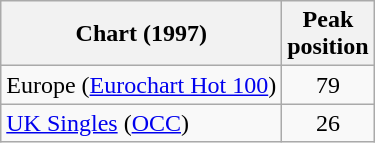<table class="wikitable">
<tr>
<th>Chart (1997)</th>
<th>Peak<br>position</th>
</tr>
<tr>
<td>Europe (<a href='#'>Eurochart Hot 100</a>)</td>
<td align="center">79</td>
</tr>
<tr>
<td><a href='#'>UK Singles</a> (<a href='#'>OCC</a>)</td>
<td align="center">26</td>
</tr>
</table>
